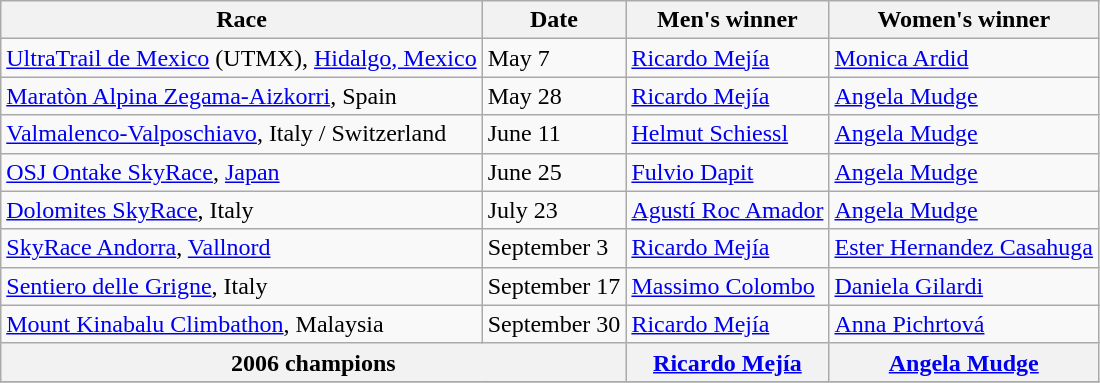<table class="wikitable" width= style="font-size:90%; text-align:center;">
<tr>
<th>Race</th>
<th>Date</th>
<th>Men's winner</th>
<th>Women's winner</th>
</tr>
<tr>
<td><a href='#'>UltraTrail de Mexico</a> (UTMX), <a href='#'>Hidalgo, Mexico</a></td>
<td>May 7</td>
<td><a href='#'>Ricardo Mejía</a></td>
<td><a href='#'>Monica Ardid</a></td>
</tr>
<tr>
<td><a href='#'>Maratòn Alpina Zegama-Aizkorri</a>, Spain</td>
<td>May 28</td>
<td><a href='#'>Ricardo Mejía</a></td>
<td><a href='#'>Angela Mudge</a></td>
</tr>
<tr>
<td><a href='#'>Valmalenco-Valposchiavo</a>, Italy / Switzerland</td>
<td>June 11</td>
<td><a href='#'>Helmut Schiessl</a></td>
<td><a href='#'>Angela Mudge</a></td>
</tr>
<tr>
<td><a href='#'>OSJ Ontake SkyRace</a>, <a href='#'>Japan</a></td>
<td>June 25</td>
<td><a href='#'>Fulvio Dapit</a></td>
<td><a href='#'>Angela Mudge</a></td>
</tr>
<tr>
<td><a href='#'>Dolomites SkyRace</a>, Italy</td>
<td>July 23</td>
<td><a href='#'>Agustí Roc Amador</a></td>
<td><a href='#'>Angela Mudge</a></td>
</tr>
<tr>
<td><a href='#'>SkyRace Andorra</a>, <a href='#'>Vallnord</a></td>
<td>September 3</td>
<td><a href='#'>Ricardo Mejía</a></td>
<td><a href='#'>Ester Hernandez Casahuga</a></td>
</tr>
<tr>
<td><a href='#'>Sentiero delle Grigne</a>, Italy</td>
<td>September 17</td>
<td><a href='#'>Massimo Colombo</a></td>
<td><a href='#'>Daniela Gilardi</a></td>
</tr>
<tr>
<td><a href='#'>Mount Kinabalu Climbathon</a>, Malaysia</td>
<td>September 30</td>
<td><a href='#'>Ricardo Mejía</a></td>
<td><a href='#'>Anna Pichrtová</a></td>
</tr>
<tr>
<th colspan=2 align="center">2006 champions</th>
<th align="center"><a href='#'>Ricardo Mejía</a></th>
<th align="center"><a href='#'>Angela Mudge</a></th>
</tr>
<tr>
</tr>
</table>
